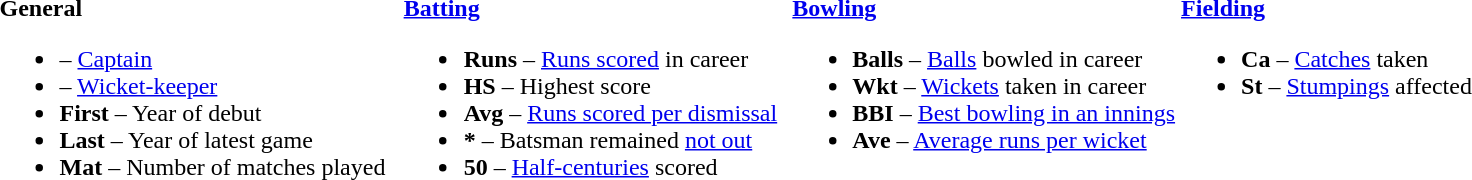<table>
<tr>
<td valign="top" style="width:26%"><br><strong>General</strong><ul><li> – <a href='#'>Captain</a></li><li> – <a href='#'>Wicket-keeper</a></li><li><strong>First</strong> – Year of debut</li><li><strong>Last</strong> – Year of latest game</li><li><strong>Mat</strong> – Number of matches played</li></ul></td>
<td valign="top" style="width:25%"><br><strong><a href='#'>Batting</a></strong><ul><li><strong>Runs</strong> – <a href='#'>Runs scored</a> in career</li><li><strong>HS</strong> – Highest score</li><li><strong>Avg</strong> – <a href='#'>Runs scored per dismissal</a></li><li><strong>*</strong> – Batsman remained <a href='#'>not out</a></li><li><strong>50</strong> – <a href='#'>Half-centuries</a> scored</li></ul></td>
<td valign="top" style="width:25%"><br><strong><a href='#'>Bowling</a></strong><ul><li><strong>Balls</strong> – <a href='#'>Balls</a> bowled in career</li><li><strong>Wkt</strong> – <a href='#'>Wickets</a> taken in career</li><li><strong>BBI</strong> – <a href='#'>Best bowling in an innings</a></li><li><strong>Ave</strong> – <a href='#'>Average runs per wicket</a></li></ul></td>
<td valign="top" style="width:24%"><br><strong><a href='#'>Fielding</a></strong><ul><li><strong>Ca</strong> – <a href='#'>Catches</a> taken</li><li><strong>St</strong> – <a href='#'>Stumpings</a> affected</li></ul></td>
</tr>
</table>
